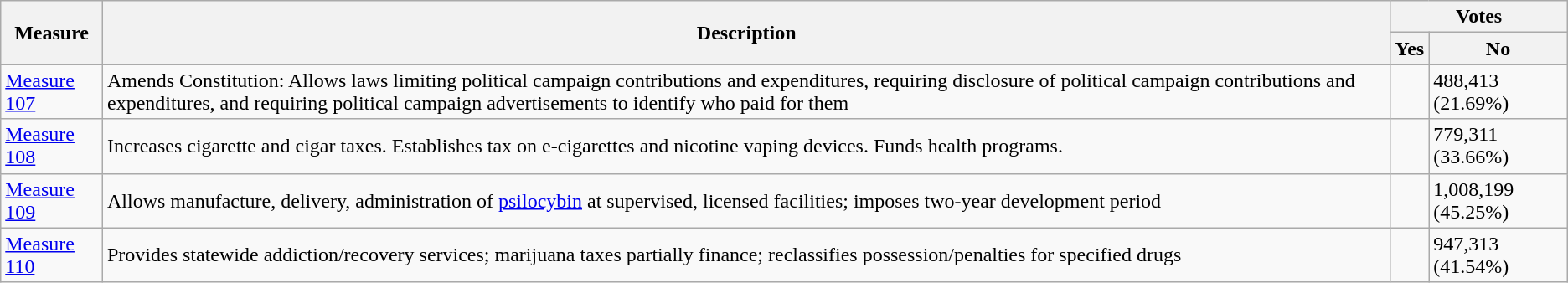<table class="wikitable">
<tr>
<th rowspan="2">Measure</th>
<th rowspan="2">Description</th>
<th colspan="2">Votes</th>
</tr>
<tr>
<th>Yes</th>
<th>No</th>
</tr>
<tr>
<td><a href='#'>Measure 107</a></td>
<td>Amends Constitution: Allows laws limiting political campaign contributions and expenditures, requiring disclosure of political campaign contributions and expenditures, and requiring political campaign advertisements to identify who paid for them</td>
<td></td>
<td>488,413 (21.69%)</td>
</tr>
<tr>
<td><a href='#'>Measure 108</a></td>
<td>Increases cigarette and cigar taxes. Establishes tax on e-cigarettes and nicotine vaping devices. Funds health programs.</td>
<td></td>
<td>779,311 (33.66%)</td>
</tr>
<tr>
<td><a href='#'>Measure 109</a></td>
<td>Allows manufacture, delivery, administration of <a href='#'>psilocybin</a> at supervised, licensed facilities; imposes two-year development period</td>
<td></td>
<td>1,008,199 (45.25%)</td>
</tr>
<tr>
<td><a href='#'>Measure 110</a></td>
<td>Provides statewide addiction/recovery services; marijuana taxes partially finance; reclassifies possession/penalties for specified drugs</td>
<td></td>
<td>947,313 (41.54%)</td>
</tr>
</table>
